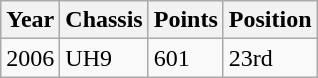<table class="wikitable">
<tr>
<th>Year</th>
<th>Chassis</th>
<th>Points</th>
<th>Position</th>
</tr>
<tr>
<td>2006</td>
<td>UH9</td>
<td>601</td>
<td>23rd</td>
</tr>
</table>
